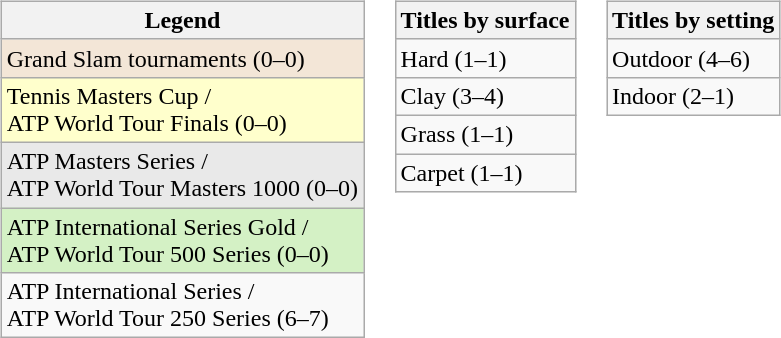<table>
<tr valign="top">
<td><br><table class=wikitable>
<tr>
<th>Legend</th>
</tr>
<tr style="background:#f3e6d7;">
<td>Grand Slam tournaments (0–0)</td>
</tr>
<tr style="background:#ffffcc;">
<td>Tennis Masters Cup / <br>ATP World Tour Finals (0–0)</td>
</tr>
<tr style="background:#e9e9e9;">
<td>ATP Masters Series / <br>ATP World Tour Masters 1000 (0–0)</td>
</tr>
<tr style="background:#d4f1c5;">
<td>ATP International Series Gold / <br>ATP World Tour 500 Series (0–0)</td>
</tr>
<tr>
<td>ATP International Series / <br>ATP World Tour 250 Series (6–7)</td>
</tr>
</table>
</td>
<td><br><table class="wikitable">
<tr>
<th>Titles by surface</th>
</tr>
<tr>
<td>Hard (1–1)</td>
</tr>
<tr>
<td>Clay (3–4)</td>
</tr>
<tr>
<td>Grass (1–1)</td>
</tr>
<tr>
<td>Carpet (1–1)</td>
</tr>
</table>
</td>
<td><br><table class="wikitable">
<tr>
<th>Titles by setting</th>
</tr>
<tr>
<td>Outdoor (4–6)</td>
</tr>
<tr>
<td>Indoor (2–1)</td>
</tr>
</table>
</td>
</tr>
</table>
